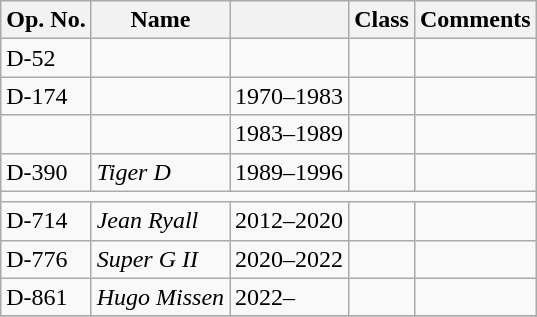<table class="wikitable">
<tr>
<th>Op. No.</th>
<th>Name</th>
<th></th>
<th>Class</th>
<th>Comments</th>
</tr>
<tr>
<td>D-52</td>
<td></td>
<td></td>
<td></td>
<td></td>
</tr>
<tr>
<td>D-174</td>
<td></td>
<td>1970–1983</td>
<td></td>
<td></td>
</tr>
<tr>
<td></td>
<td></td>
<td>1983–1989</td>
<td></td>
<td></td>
</tr>
<tr>
<td>D-390</td>
<td><em>Tiger D</em></td>
<td>1989–1996</td>
<td></td>
<td></td>
</tr>
<tr>
<td colspan=6 style=" text-align: center;"></td>
</tr>
<tr>
<td>D-714</td>
<td><em>Jean Ryall</em></td>
<td>2012–2020</td>
<td></td>
<td></td>
</tr>
<tr>
<td>D-776</td>
<td><em>Super G II</em></td>
<td>2020–2022</td>
<td></td>
<td></td>
</tr>
<tr>
<td>D-861</td>
<td><em>Hugo Missen</em></td>
<td>2022–</td>
<td></td>
<td><br></td>
</tr>
<tr>
</tr>
</table>
